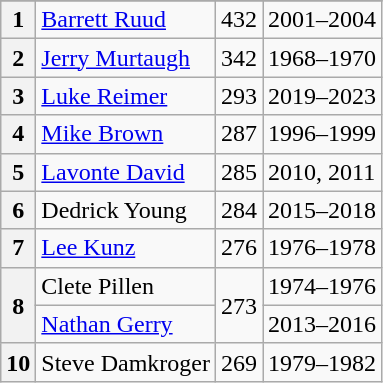<table class=wikitable>
<tr>
</tr>
<tr>
<th>1</th>
<td><a href='#'>Barrett Ruud</a></td>
<td>432</td>
<td>2001–2004</td>
</tr>
<tr>
<th>2</th>
<td><a href='#'>Jerry Murtaugh</a></td>
<td>342</td>
<td>1968–1970</td>
</tr>
<tr>
<th>3</th>
<td><a href='#'>Luke Reimer</a></td>
<td>293</td>
<td>2019–2023</td>
</tr>
<tr>
<th>4</th>
<td><a href='#'>Mike Brown</a></td>
<td>287</td>
<td>1996–1999</td>
</tr>
<tr>
<th>5</th>
<td><a href='#'>Lavonte David</a></td>
<td>285</td>
<td>2010, 2011</td>
</tr>
<tr>
<th>6</th>
<td>Dedrick Young</td>
<td>284</td>
<td>2015–2018</td>
</tr>
<tr>
<th>7</th>
<td><a href='#'>Lee Kunz</a></td>
<td>276</td>
<td>1976–1978</td>
</tr>
<tr>
<th rowspan=2>8</th>
<td>Clete Pillen</td>
<td rowspan=2>273</td>
<td>1974–1976</td>
</tr>
<tr>
<td><a href='#'>Nathan Gerry</a></td>
<td>2013–2016</td>
</tr>
<tr>
<th>10</th>
<td>Steve Damkroger</td>
<td>269</td>
<td>1979–1982</td>
</tr>
</table>
